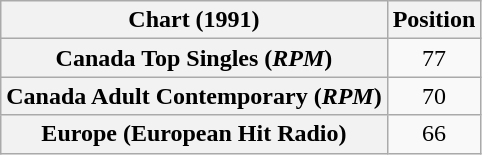<table class="wikitable plainrowheaders" style="text-align:center">
<tr>
<th>Chart (1991)</th>
<th>Position</th>
</tr>
<tr>
<th scope="row">Canada Top Singles (<em>RPM</em>)</th>
<td>77</td>
</tr>
<tr>
<th scope="row">Canada Adult Contemporary (<em>RPM</em>)</th>
<td>70</td>
</tr>
<tr>
<th scope="row">Europe (European Hit Radio)</th>
<td>66</td>
</tr>
</table>
